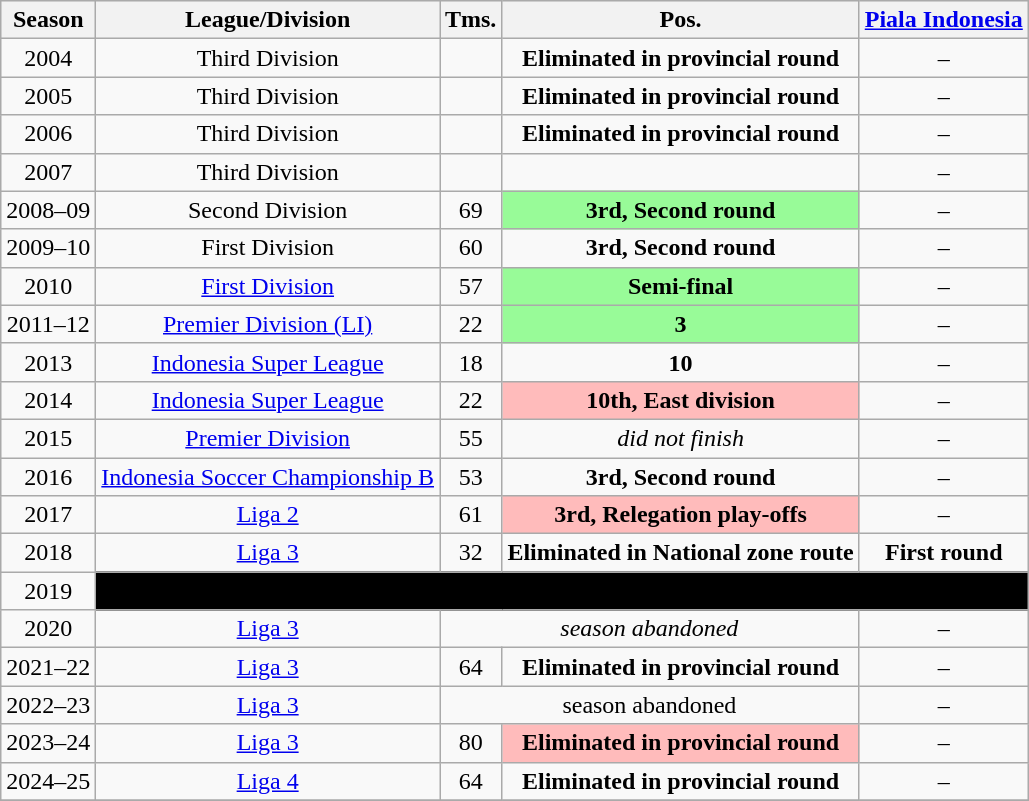<table class="wikitable" style="text-align:center">
<tr style="background:#efefef;">
<th>Season</th>
<th>League/Division</th>
<th>Tms.</th>
<th>Pos.</th>
<th><a href='#'>Piala Indonesia</a></th>
</tr>
<tr>
<td>2004</td>
<td>Third Division</td>
<td></td>
<td><strong>Eliminated in provincial round</strong></td>
<td>–</td>
</tr>
<tr>
<td>2005</td>
<td>Third Division</td>
<td></td>
<td><strong>Eliminated in provincial round</strong></td>
<td>–</td>
</tr>
<tr>
<td>2006</td>
<td>Third Division</td>
<td></td>
<td><strong>Eliminated in provincial round</strong></td>
<td>–</td>
</tr>
<tr>
<td>2007</td>
<td>Third Division</td>
<td></td>
<td></td>
<td>–</td>
</tr>
<tr>
<td>2008–09</td>
<td>Second Division</td>
<td>69</td>
<td style="background:palegreen;"><strong>3rd, Second round</strong></td>
<td>–</td>
</tr>
<tr>
<td>2009–10</td>
<td>First Division</td>
<td>60</td>
<td><strong>3rd, Second round</strong></td>
<td>–</td>
</tr>
<tr>
<td>2010</td>
<td><a href='#'>First Division</a></td>
<td>57</td>
<td style="background:palegreen;"><strong>Semi-final</strong></td>
<td>–</td>
</tr>
<tr>
<td>2011–12</td>
<td><a href='#'>Premier Division (LI)</a></td>
<td>22</td>
<td style="background:palegreen;"><strong>3</strong></td>
<td>–</td>
</tr>
<tr>
<td>2013</td>
<td><a href='#'>Indonesia Super League</a></td>
<td>18</td>
<td><strong>10</strong></td>
<td>–</td>
</tr>
<tr>
<td>2014</td>
<td><a href='#'>Indonesia Super League</a></td>
<td>22</td>
<td style="background:#FFBBBB;"><strong>10th, East division</strong></td>
<td>–</td>
</tr>
<tr>
<td>2015</td>
<td><a href='#'>Premier Division</a></td>
<td>55</td>
<td><em>did not finish</em></td>
<td>–</td>
</tr>
<tr>
<td>2016</td>
<td><a href='#'>Indonesia Soccer Championship B</a></td>
<td>53</td>
<td><strong>3rd, Second round</strong></td>
<td>–</td>
</tr>
<tr>
<td>2017</td>
<td><a href='#'>Liga 2</a></td>
<td>61</td>
<td style="background:#FFBBBB;"><strong>3rd, Relegation play-offs</strong></td>
<td>–</td>
</tr>
<tr>
<td>2018</td>
<td><a href='#'>Liga 3</a></td>
<td>32</td>
<td><strong>Eliminated in National zone route</strong></td>
<td><strong>First round</strong></td>
</tr>
<tr>
<td>2019</td>
<td colspan="6" style="background:black;"></td>
</tr>
<tr>
<td>2020</td>
<td><a href='#'>Liga 3</a></td>
<td colspan="2"><em>season abandoned</td>
<td>–</td>
</tr>
<tr>
<td>2021–22</td>
<td><a href='#'>Liga 3</a></td>
<td>64</td>
<td><strong>Eliminated in provincial round</strong></td>
<td>–</td>
</tr>
<tr>
<td>2022–23</td>
<td><a href='#'>Liga 3</a></td>
<td colspan="2"></em>season abandoned</td>
<td>–</td>
</tr>
<tr>
<td>2023–24</td>
<td><a href='#'>Liga 3</a></td>
<td>80</td>
<td style="background:#FFBBBB;"><strong>Eliminated in provincial round</strong></td>
<td>–</td>
</tr>
<tr>
<td>2024–25</td>
<td><a href='#'>Liga 4</a></td>
<td>64</td>
<td><strong>Eliminated in provincial round</strong></td>
<td>–</td>
</tr>
<tr>
</tr>
</table>
